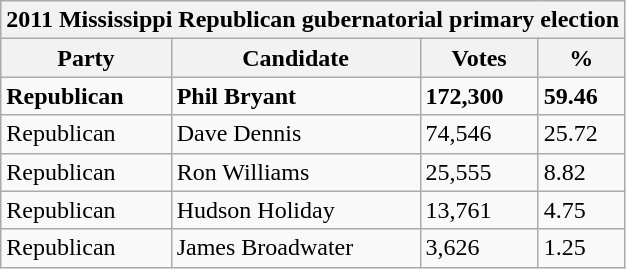<table class="wikitable">
<tr>
<th colspan="4">2011 Mississippi Republican gubernatorial primary election</th>
</tr>
<tr>
<th>Party</th>
<th>Candidate</th>
<th>Votes</th>
<th>%</th>
</tr>
<tr>
<td><strong>Republican</strong></td>
<td><strong>Phil Bryant</strong></td>
<td><strong>172,300</strong></td>
<td><strong>59.46</strong></td>
</tr>
<tr>
<td>Republican</td>
<td>Dave Dennis</td>
<td>74,546</td>
<td>25.72</td>
</tr>
<tr>
<td>Republican</td>
<td>Ron Williams</td>
<td>25,555</td>
<td>8.82</td>
</tr>
<tr>
<td>Republican</td>
<td>Hudson Holiday</td>
<td>13,761</td>
<td>4.75</td>
</tr>
<tr>
<td>Republican</td>
<td>James Broadwater</td>
<td>3,626</td>
<td>1.25</td>
</tr>
</table>
